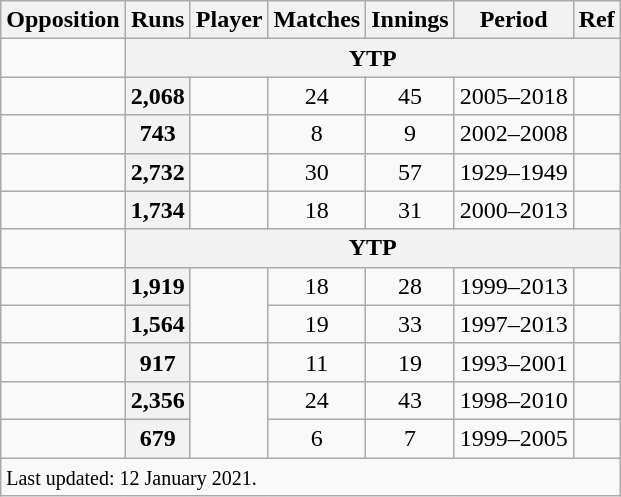<table class="wikitable plainrowheaders sortable">
<tr>
<th scope=col>Opposition</th>
<th scope=col>Runs</th>
<th scope=col>Player</th>
<th scope=col>Matches</th>
<th scope=col>Innings</th>
<th scope=col>Period</th>
<th scope=col>Ref</th>
</tr>
<tr>
<td></td>
<th scope=row style="text-align:center;" colspan=6>YTP</th>
</tr>
<tr>
<td></td>
<th scope=row style="text-align:center;">2,068</th>
<td></td>
<td align=center>24</td>
<td align=center>45</td>
<td>2005–2018</td>
<td></td>
</tr>
<tr>
<td></td>
<th scope=row style="text-align:center;">743</th>
<td></td>
<td align=center>8</td>
<td align=center>9</td>
<td>2002–2008</td>
<td></td>
</tr>
<tr>
<td></td>
<th scope=row style="text-align:center;">2,732</th>
<td></td>
<td align=center>30</td>
<td align=center>57</td>
<td>1929–1949</td>
<td></td>
</tr>
<tr>
<td></td>
<th scope=row style="text-align:center;">1,734</th>
<td></td>
<td align=center>18</td>
<td align=center>31</td>
<td>2000–2013</td>
<td></td>
</tr>
<tr>
<td></td>
<th scope=row style="text-align:center;" colspan=6>YTP</th>
</tr>
<tr>
<td></td>
<th scope=row style="text-align:center;">1,919</th>
<td rowspan=2></td>
<td align=center>18</td>
<td align=center>28</td>
<td>1999–2013</td>
<td></td>
</tr>
<tr>
<td></td>
<th scope=row style="text-align:center;">1,564</th>
<td align=center>19</td>
<td align=center>33</td>
<td>1997–2013</td>
<td></td>
</tr>
<tr>
<td></td>
<th scope=row style="text-align:center;">917</th>
<td></td>
<td align=center>11</td>
<td align=center>19</td>
<td>1993–2001</td>
<td></td>
</tr>
<tr>
<td></td>
<th scope=row style="text-align:center;">2,356</th>
<td rowspan=2></td>
<td align=center>24</td>
<td align=center>43</td>
<td>1998–2010</td>
<td></td>
</tr>
<tr>
<td></td>
<th scope=row style="text-align:center;">679</th>
<td align=center>6</td>
<td align=center>7</td>
<td>1999–2005</td>
<td></td>
</tr>
<tr>
<td colspan=7><small>Last updated: 12 January 2021.</small></td>
</tr>
</table>
